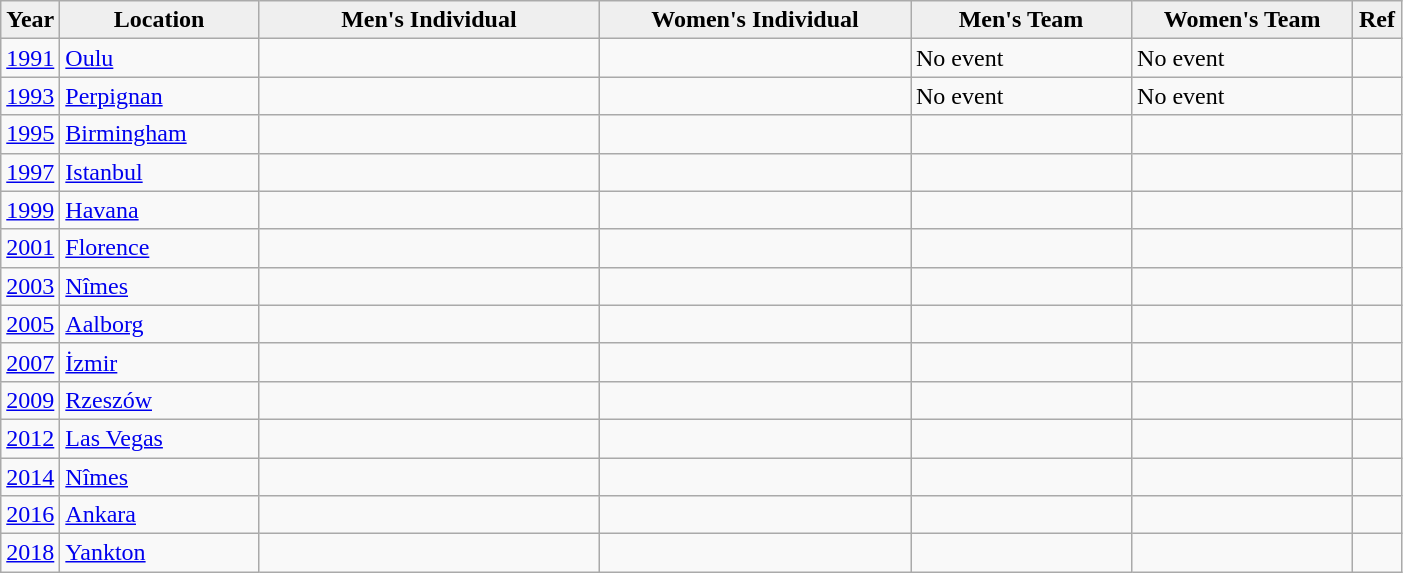<table class="wikitable">
<tr>
<th scope="col" ! width="25" style="background: #efefef;">Year</th>
<th scope="col" ! width="125" style="background: #efefef;">Location</th>
<th scope="col" ! width="220" style="background: #efefef;">Men's Individual</th>
<th scope="col" ! width="200" style="background: #efefef;">Women's Individual</th>
<th scope="col" ! width="140" style="background: #efefef;">Men's Team</th>
<th scope="col" ! width="140" style="background: #efefef;">Women's Team</th>
<th scope="col" ! width="25" style="background: #efefef;">Ref</th>
</tr>
<tr>
<td><a href='#'>1991</a></td>
<td> <a href='#'>Oulu</a></td>
<td></td>
<td></td>
<td>No event</td>
<td>No event</td>
<td></td>
</tr>
<tr>
<td><a href='#'>1993</a></td>
<td> <a href='#'>Perpignan</a></td>
<td></td>
<td></td>
<td>No event</td>
<td>No event</td>
<td></td>
</tr>
<tr>
<td><a href='#'>1995</a></td>
<td> <a href='#'>Birmingham</a></td>
<td></td>
<td></td>
<td></td>
<td></td>
<td></td>
</tr>
<tr>
<td><a href='#'>1997</a></td>
<td> <a href='#'>Istanbul</a></td>
<td></td>
<td></td>
<td></td>
<td></td>
<td></td>
</tr>
<tr>
<td><a href='#'>1999</a></td>
<td> <a href='#'>Havana</a></td>
<td></td>
<td></td>
<td></td>
<td></td>
<td></td>
</tr>
<tr>
<td><a href='#'>2001</a></td>
<td> <a href='#'>Florence</a></td>
<td></td>
<td></td>
<td></td>
<td></td>
<td></td>
</tr>
<tr>
<td><a href='#'>2003</a></td>
<td> <a href='#'>Nîmes</a></td>
<td></td>
<td></td>
<td></td>
<td></td>
<td></td>
</tr>
<tr>
<td><a href='#'>2005</a></td>
<td> <a href='#'>Aalborg</a></td>
<td></td>
<td></td>
<td></td>
<td></td>
<td></td>
</tr>
<tr>
<td><a href='#'>2007</a></td>
<td> <a href='#'>İzmir</a></td>
<td></td>
<td></td>
<td></td>
<td></td>
<td></td>
</tr>
<tr>
<td><a href='#'>2009</a></td>
<td> <a href='#'>Rzeszów</a></td>
<td></td>
<td></td>
<td></td>
<td></td>
<td></td>
</tr>
<tr>
<td><a href='#'>2012</a></td>
<td> <a href='#'>Las Vegas</a></td>
<td></td>
<td></td>
<td></td>
<td></td>
<td></td>
</tr>
<tr>
<td><a href='#'>2014</a></td>
<td> <a href='#'>Nîmes</a></td>
<td></td>
<td></td>
<td></td>
<td></td>
<td></td>
</tr>
<tr>
<td><a href='#'>2016</a></td>
<td> <a href='#'>Ankara</a></td>
<td></td>
<td></td>
<td></td>
<td></td>
<td></td>
</tr>
<tr>
<td><a href='#'>2018</a></td>
<td> <a href='#'>Yankton</a></td>
<td></td>
<td></td>
<td></td>
<td></td>
<td></td>
</tr>
</table>
